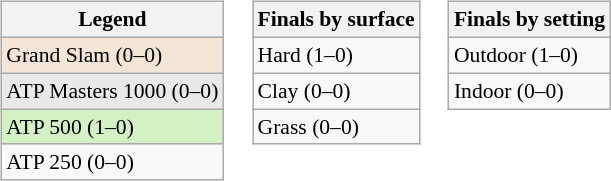<table>
<tr valign="top">
<td><br><table class=wikitable style="font-size:90%">
<tr>
<th>Legend</th>
</tr>
<tr style="background:#f3e6d7;">
<td>Grand Slam (0–0)</td>
</tr>
<tr style="background:#e9e9e9;">
<td>ATP Masters 1000 (0–0)</td>
</tr>
<tr style="background:#d4f1c5;">
<td>ATP 500 (1–0)</td>
</tr>
<tr>
<td>ATP 250 (0–0)</td>
</tr>
</table>
</td>
<td><br><table class=wikitable style="font-size:90%">
<tr>
<th>Finals by surface</th>
</tr>
<tr>
<td>Hard (1–0)</td>
</tr>
<tr>
<td>Clay (0–0)</td>
</tr>
<tr>
<td>Grass (0–0)</td>
</tr>
</table>
</td>
<td><br><table class=wikitable style="font-size:90%">
<tr>
<th>Finals by setting</th>
</tr>
<tr>
<td>Outdoor (1–0)</td>
</tr>
<tr>
<td>Indoor (0–0)</td>
</tr>
</table>
</td>
</tr>
</table>
